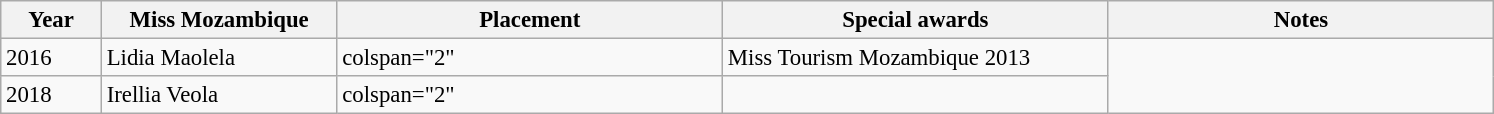<table class="wikitable " style="font-size: 95%;">
<tr>
<th width="60">Year</th>
<th width="150">Miss Mozambique</th>
<th width="250">Placement</th>
<th width="250">Special awards</th>
<th width="250">Notes</th>
</tr>
<tr>
<td Miss World 2016>2016</td>
<td>Lidia Maolela</td>
<td>colspan="2" </td>
<td>Miss Tourism Mozambique 2013</td>
</tr>
<tr>
<td Miss World 2018>2018</td>
<td>Irellia Veola</td>
<td>colspan="2" </td>
<td></td>
</tr>
</table>
